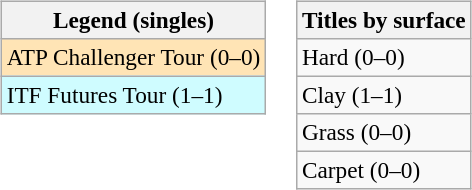<table>
<tr valign=top>
<td><br><table class=wikitable style=font-size:97%>
<tr>
<th>Legend (singles)</th>
</tr>
<tr bgcolor=moccasin>
<td>ATP Challenger Tour (0–0)</td>
</tr>
<tr bgcolor=#cffcff>
<td>ITF Futures Tour (1–1)</td>
</tr>
</table>
</td>
<td><br><table class=wikitable style=font-size:97%>
<tr>
<th>Titles by surface</th>
</tr>
<tr>
<td>Hard (0–0)</td>
</tr>
<tr>
<td>Clay (1–1)</td>
</tr>
<tr>
<td>Grass (0–0)</td>
</tr>
<tr>
<td>Carpet (0–0)</td>
</tr>
</table>
</td>
</tr>
</table>
